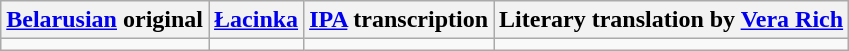<table class="wikitable">
<tr>
<th><a href='#'>Belarusian</a> original</th>
<th><a href='#'>Łacinka</a></th>
<th><a href='#'>IPA</a> transcription</th>
<th>Literary translation by <a href='#'>Vera Rich</a></th>
</tr>
<tr style="vertical-align:top;text-align:center;white-space:nowrap;">
<td></td>
<td></td>
<td></td>
<td></td>
</tr>
</table>
